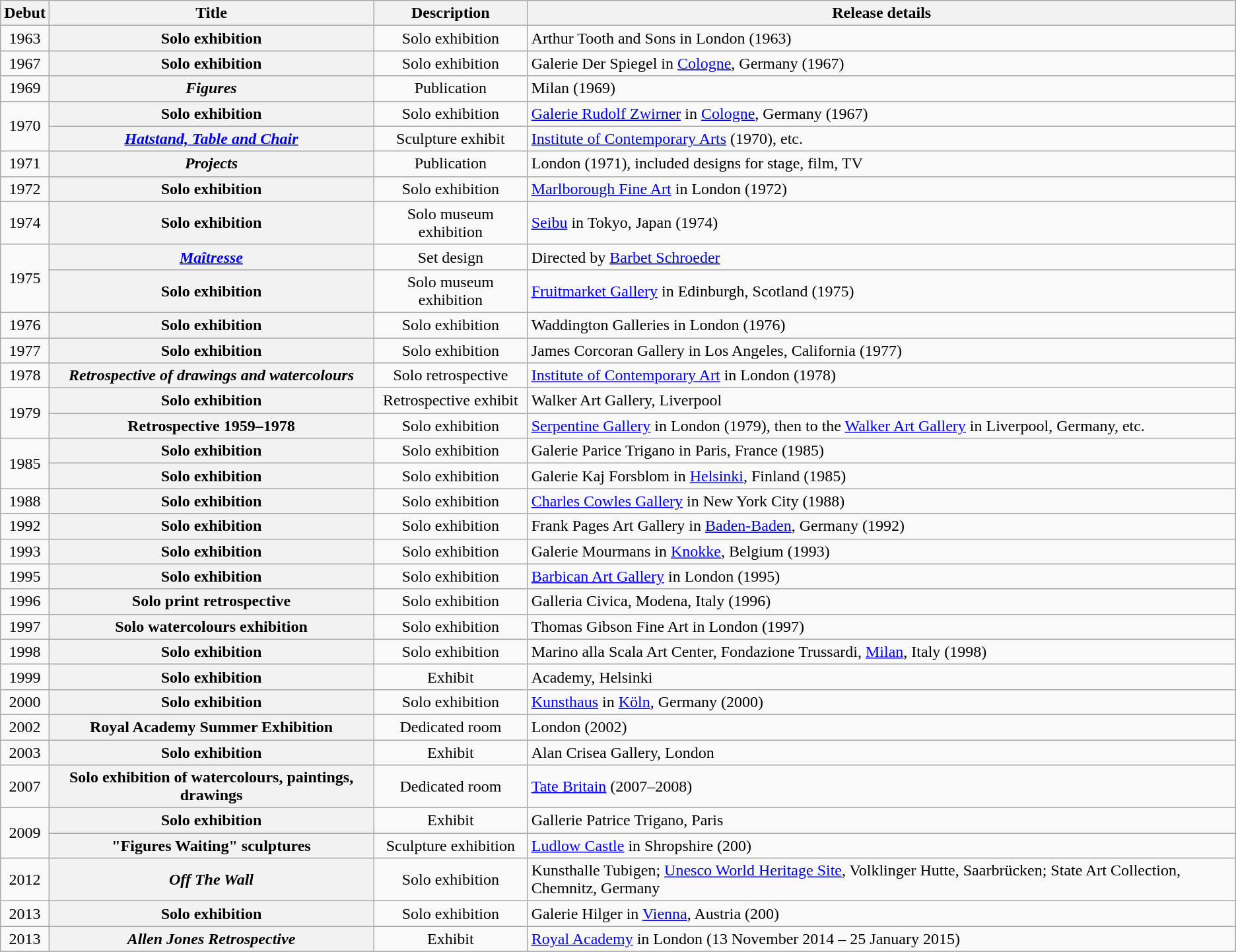<table class="wikitable plainrowheaders" style="text-align:center;">
<tr>
<th scope="col" rowspan="1">Debut</th>
<th scope="col" rowspan="1" style="width:20em;">Title</th>
<th scope="col" rowspan="1">Description</th>
<th scope="col" rowspan="1">Release details</th>
</tr>
<tr>
<td rowspan="1">1963</td>
<th scope="row">Solo exhibition</th>
<td>Solo exhibition</td>
<td align=left>Arthur Tooth and Sons in London (1963)</td>
</tr>
<tr>
<td rowspan="1">1967</td>
<th scope="row">Solo exhibition</th>
<td>Solo exhibition</td>
<td align=left>Galerie Der Spiegel in <a href='#'>Cologne</a>, Germany (1967)</td>
</tr>
<tr>
<td rowspan="1">1969</td>
<th scope="row"><em>Figures</em></th>
<td>Publication</td>
<td align=left>Milan (1969)</td>
</tr>
<tr>
<td rowspan="2">1970</td>
<th scope="row">Solo exhibition</th>
<td>Solo exhibition</td>
<td align=left><a href='#'>Galerie Rudolf Zwirner</a> in <a href='#'>Cologne</a>, Germany (1967)</td>
</tr>
<tr>
<th scope="row"><em><a href='#'>Hatstand, Table and Chair</a></em></th>
<td>Sculpture exhibit</td>
<td align=left><a href='#'>Institute of Contemporary Arts</a> (1970), etc.</td>
</tr>
<tr>
<td rowspan="1">1971</td>
<th scope="row"><em>Projects</em></th>
<td>Publication</td>
<td align=left>London (1971), included designs for stage, film, TV</td>
</tr>
<tr>
<td rowspan="1">1972</td>
<th scope="row">Solo exhibition</th>
<td>Solo exhibition</td>
<td align=left><a href='#'>Marlborough Fine Art</a> in London (1972)</td>
</tr>
<tr>
<td rowspan="1">1974</td>
<th scope="row">Solo exhibition</th>
<td>Solo museum exhibition</td>
<td align=left><a href='#'>Seibu</a> in Tokyo, Japan (1974)</td>
</tr>
<tr>
<td rowspan="2">1975</td>
<th scope="row"><em><a href='#'>Maîtresse</a></em></th>
<td>Set design</td>
<td align=left>Directed by <a href='#'>Barbet Schroeder</a></td>
</tr>
<tr>
<th scope="row">Solo exhibition</th>
<td>Solo museum exhibition</td>
<td align=left><a href='#'>Fruitmarket Gallery</a> in Edinburgh, Scotland (1975)</td>
</tr>
<tr>
<td rowspan="1">1976</td>
<th scope="row">Solo exhibition</th>
<td>Solo exhibition</td>
<td align=left>Waddington Galleries in London (1976)</td>
</tr>
<tr>
<td rowspan="1">1977</td>
<th scope="row">Solo exhibition</th>
<td>Solo exhibition</td>
<td align=left>James Corcoran Gallery in Los Angeles, California (1977)</td>
</tr>
<tr>
<td rowspan="1">1978</td>
<th scope="row"><em>Retrospective of drawings and watercolours</em></th>
<td>Solo retrospective</td>
<td align=left><a href='#'>Institute of Contemporary Art</a> in London (1978)</td>
</tr>
<tr>
<td rowspan="2">1979</td>
<th scope="row">Solo exhibition</th>
<td>Retrospective exhibit</td>
<td align=left>Walker Art Gallery, Liverpool</td>
</tr>
<tr>
<th scope="row">Retrospective 1959–1978</th>
<td>Solo exhibition</td>
<td align=left><a href='#'>Serpentine Gallery</a> in London (1979), then to the <a href='#'>Walker Art Gallery</a> in Liverpool, Germany, etc.</td>
</tr>
<tr>
<td rowspan="2">1985</td>
<th scope="row">Solo exhibition</th>
<td>Solo exhibition</td>
<td align=left>Galerie Parice Trigano in Paris, France (1985)</td>
</tr>
<tr>
<th scope="row">Solo exhibition</th>
<td>Solo exhibition</td>
<td align=left>Galerie Kaj Forsblom in <a href='#'>Helsinki</a>, Finland (1985)</td>
</tr>
<tr>
<td rowspan="1">1988</td>
<th scope="row">Solo exhibition</th>
<td>Solo exhibition</td>
<td align=left><a href='#'>Charles Cowles Gallery</a> in New York City (1988)</td>
</tr>
<tr>
<td rowspan="1">1992</td>
<th scope="row">Solo exhibition</th>
<td>Solo exhibition</td>
<td align=left>Frank Pages Art Gallery in <a href='#'>Baden-Baden</a>, Germany (1992)</td>
</tr>
<tr>
<td rowspan="1">1993</td>
<th scope="row">Solo exhibition</th>
<td>Solo exhibition</td>
<td align=left>Galerie Mourmans in <a href='#'>Knokke</a>, Belgium (1993)</td>
</tr>
<tr>
<td rowspan="1">1995</td>
<th scope="row">Solo exhibition</th>
<td>Solo exhibition</td>
<td align=left><a href='#'>Barbican Art Gallery</a> in London (1995)</td>
</tr>
<tr>
<td rowspan="1">1996</td>
<th scope="row">Solo print retrospective</th>
<td>Solo exhibition</td>
<td align=left>Galleria Civica, Modena, Italy (1996)</td>
</tr>
<tr>
<td rowspan="1">1997</td>
<th scope="row">Solo watercolours exhibition</th>
<td>Solo exhibition</td>
<td align=left>Thomas Gibson Fine Art in London (1997)</td>
</tr>
<tr>
<td rowspan="1">1998</td>
<th scope="row">Solo exhibition</th>
<td>Solo exhibition</td>
<td align=left>Marino alla Scala Art Center, Fondazione Trussardi, <a href='#'>Milan</a>, Italy (1998)</td>
</tr>
<tr>
<td rowspan="1">1999</td>
<th scope="row">Solo exhibition</th>
<td>Exhibit</td>
<td align=left>Academy, Helsinki</td>
</tr>
<tr>
<td rowspan="1">2000</td>
<th scope="row">Solo exhibition</th>
<td>Solo exhibition</td>
<td align=left><a href='#'>Kunsthaus</a> in <a href='#'>Köln</a>, Germany (2000)</td>
</tr>
<tr>
<td rowspan="1">2002</td>
<th scope="row">Royal Academy Summer Exhibition</th>
<td>Dedicated room</td>
<td align=left>London (2002)</td>
</tr>
<tr>
<td rowspan="1">2003</td>
<th scope="row">Solo exhibition</th>
<td>Exhibit</td>
<td align=left>Alan Crisea Gallery, London</td>
</tr>
<tr>
<td rowspan="1">2007</td>
<th scope="row">Solo exhibition of watercolours, paintings, drawings</th>
<td>Dedicated room</td>
<td align=left><a href='#'>Tate Britain</a> (2007–2008)</td>
</tr>
<tr>
<td rowspan="2">2009</td>
<th scope="row">Solo exhibition</th>
<td>Exhibit</td>
<td align=left>Gallerie Patrice Trigano, Paris</td>
</tr>
<tr>
<th scope="row">"Figures Waiting" sculptures</th>
<td>Sculpture exhibition</td>
<td align=left><a href='#'>Ludlow Castle</a> in Shropshire (200)</td>
</tr>
<tr>
<td rowspan="1">2012</td>
<th scope="row"><em>Off The Wall</em></th>
<td>Solo exhibition</td>
<td align=left>Kunsthalle Tubigen; <a href='#'>Unesco World Heritage Site</a>, Volklinger Hutte, Saarbrücken; State Art Collection, Chemnitz, Germany</td>
</tr>
<tr>
<td rowspan="1">2013</td>
<th scope="row">Solo exhibition</th>
<td>Solo exhibition</td>
<td align=left>Galerie Hilger in <a href='#'>Vienna</a>, Austria (200)</td>
</tr>
<tr>
<td rowspan="1">2013</td>
<th scope="row"><em>Allen Jones Retrospective</em></th>
<td>Exhibit</td>
<td align=left><a href='#'>Royal Academy</a> in London (13 November 2014 – 25 January 2015)</td>
</tr>
<tr>
</tr>
</table>
